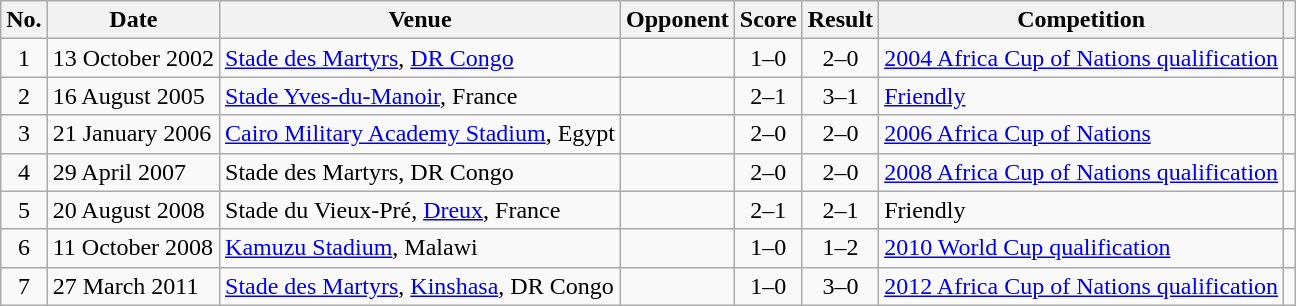<table class="wikitable sortable">
<tr>
<th scope="col">No.</th>
<th scope="col">Date</th>
<th scope="col">Venue</th>
<th scope="col">Opponent</th>
<th scope="col">Score</th>
<th scope="col">Result</th>
<th scope="col">Competition</th>
<th scope="col" class="unsortable"></th>
</tr>
<tr>
<td style="text-align:center">1</td>
<td>13 October 2002</td>
<td><a href='#'>Stade des Martyrs</a>, <a href='#'>DR Congo</a></td>
<td></td>
<td style="text-align:center">1–0</td>
<td style="text-align:center">2–0</td>
<td><a href='#'>2004 Africa Cup of Nations qualification</a></td>
<td></td>
</tr>
<tr>
<td style="text-align:center">2</td>
<td>16 August 2005</td>
<td><a href='#'>Stade Yves-du-Manoir</a>, France</td>
<td></td>
<td style="text-align:center">2–1</td>
<td style="text-align:center">3–1</td>
<td><a href='#'>Friendly</a></td>
<td></td>
</tr>
<tr>
<td style="text-align:center">3</td>
<td>21 January 2006</td>
<td><a href='#'>Cairo Military Academy Stadium</a>, Egypt</td>
<td></td>
<td style="text-align:center">2–0</td>
<td style="text-align:center">2–0</td>
<td><a href='#'>2006 Africa Cup of Nations</a></td>
<td></td>
</tr>
<tr>
<td style="text-align:center">4</td>
<td>29 April 2007</td>
<td>Stade des Martyrs, DR Congo</td>
<td></td>
<td style="text-align:center">2–0</td>
<td style="text-align:center">2–0</td>
<td><a href='#'>2008 Africa Cup of Nations qualification</a></td>
<td></td>
</tr>
<tr>
<td style="text-align:center">5</td>
<td>20 August 2008</td>
<td>Stade du Vieux-Pré, <a href='#'>Dreux</a>, France</td>
<td></td>
<td style="text-align:center">2–1</td>
<td style="text-align:center">2–1</td>
<td>Friendly</td>
<td></td>
</tr>
<tr>
<td style="text-align:center">6</td>
<td>11 October 2008</td>
<td><a href='#'>Kamuzu Stadium</a>, Malawi</td>
<td></td>
<td style="text-align:center">1–0</td>
<td style="text-align:center">1–2</td>
<td><a href='#'>2010 World Cup qualification</a></td>
<td></td>
</tr>
<tr>
<td style="text-align:center">7</td>
<td>27 March 2011</td>
<td><a href='#'>Stade des Martyrs</a>, <a href='#'>Kinshasa</a>, DR Congo</td>
<td></td>
<td style="text-align:center">1–0</td>
<td style="text-align:center">3–0</td>
<td><a href='#'>2012 Africa Cup of Nations qualification</a></td>
<td></td>
</tr>
</table>
